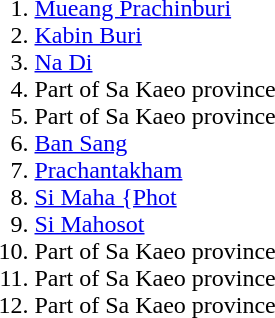<table>
<tr ---- valign=top>
<td><br><ol><li><a href='#'>Mueang Prachinburi</a></li><li><a href='#'>Kabin Buri</a></li><li><a href='#'>Na Di</a></li><li>Part of Sa Kaeo province</li><li>Part of Sa Kaeo province</li><li><a href='#'>Ban Sang</a></li><li><a href='#'>Prachantakham</a></li><li><a href='#'>Si Maha {Phot</a></li><li><a href='#'>Si Mahosot</a></li><li>Part of Sa Kaeo province</li><li>Part of Sa Kaeo province</li><li>Part of Sa Kaeo province</li></ol></td>
<td><br></td>
</tr>
</table>
